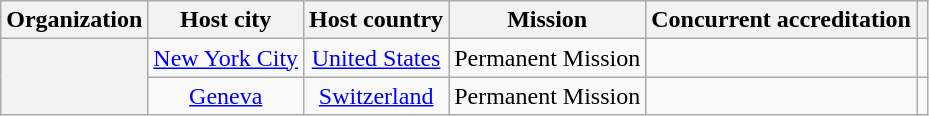<table class="wikitable plainrowheaders" style="text-align:center;">
<tr>
<th scope="col">Organization</th>
<th scope="col">Host city</th>
<th scope="col">Host country</th>
<th scope="col">Mission</th>
<th scope="col">Concurrent accreditation</th>
<th scope="col"></th>
</tr>
<tr>
<th scope="row"  rowspan="2"></th>
<td><a href='#'>New York City</a></td>
<td><a href='#'>United States</a></td>
<td>Permanent Mission</td>
<td></td>
<td></td>
</tr>
<tr>
<td><a href='#'>Geneva</a></td>
<td><a href='#'>Switzerland</a></td>
<td>Permanent Mission</td>
<td></td>
<td></td>
</tr>
</table>
